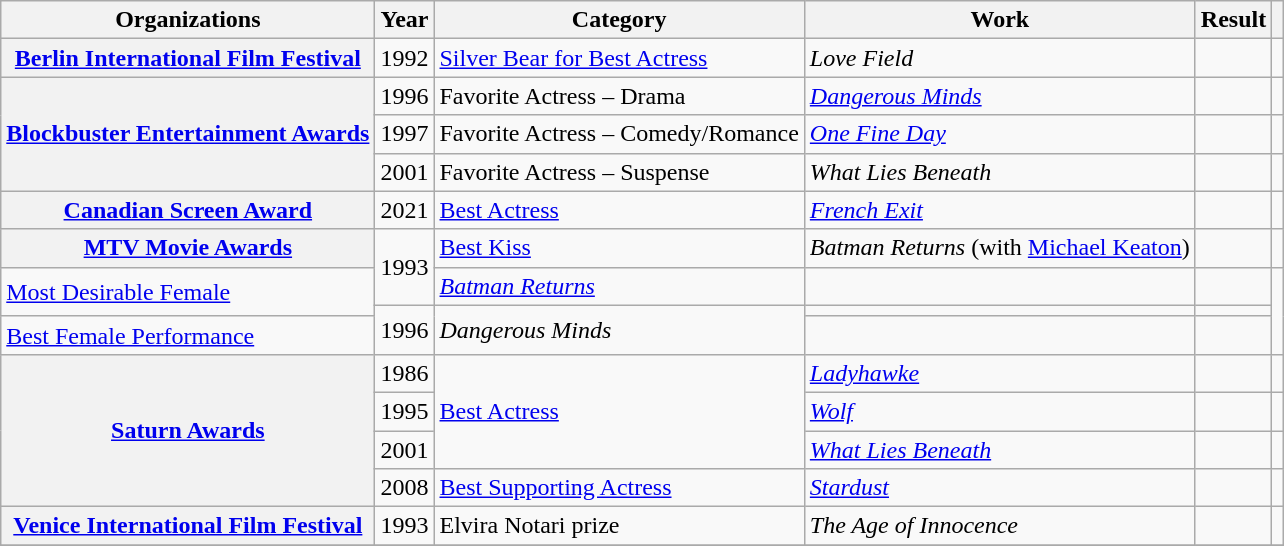<table class= "wikitable plainrowheaders sortable">
<tr>
<th>Organizations</th>
<th scope="col">Year</th>
<th scope="col">Category</th>
<th scope="col">Work</th>
<th scope="col">Result</th>
<th scope="col" class="unsortable"></th>
</tr>
<tr>
<th rowspan="1" scope="row"><a href='#'>Berlin International Film Festival</a></th>
<td style="text-align:center;">1992</td>
<td><a href='#'>Silver Bear for Best Actress</a></td>
<td><em>Love Field</em></td>
<td></td>
<td style="text-align:center;"></td>
</tr>
<tr>
<th rowspan="3" scope="row"><a href='#'>Blockbuster Entertainment Awards</a></th>
<td style="text-align:center;">1996</td>
<td>Favorite Actress – Drama</td>
<td><em><a href='#'>Dangerous Minds</a></em></td>
<td></td>
<td style="text-align:center;"></td>
</tr>
<tr>
<td style="text-align:center;">1997</td>
<td>Favorite Actress – Comedy/Romance</td>
<td><em><a href='#'>One Fine Day</a></em></td>
<td></td>
<td style="text-align:center;"></td>
</tr>
<tr>
<td style="text-align:center;">2001</td>
<td>Favorite Actress – Suspense</td>
<td><em>What Lies Beneath</em></td>
<td></td>
<td style="text-align:center;"></td>
</tr>
<tr>
<th rowspan="1" scope="row"><a href='#'>Canadian Screen Award</a></th>
<td style="text-align:center;">2021</td>
<td><a href='#'>Best Actress</a></td>
<td><em><a href='#'>French Exit</a></em></td>
<td></td>
<td></td>
</tr>
<tr>
<th rowspan="1" scope="row", rowspan="4"><a href='#'>MTV Movie Awards</a></th>
<td rowspan="2" style="text-align:center;">1993</td>
<td><a href='#'>Best Kiss</a></td>
<td><em>Batman Returns</em> (with <a href='#'>Michael Keaton</a>)</td>
<td></td>
<td style="text-align:center;"></td>
</tr>
<tr>
<td scope="row" rowspan="2"><a href='#'>Most Desirable Female</a></td>
<td><em><a href='#'>Batman Returns</a></em></td>
<td></td>
<td style="text-align:center;"></td>
</tr>
<tr>
<td rowspan="2" style="text-align:center;">1996</td>
<td rowspan="2"><em>Dangerous Minds</em></td>
<td></td>
<td style="text-align:center;"></td>
</tr>
<tr>
<td><a href='#'>Best Female Performance</a></td>
<td></td>
<td style="text-align:center;"></td>
</tr>
<tr>
<th rowspan="4" scope="row"><a href='#'>Saturn Awards</a></th>
<td style="text-align:center;">1986</td>
<td scope="row" rowspan="3"><a href='#'>Best Actress</a></td>
<td><em><a href='#'>Ladyhawke</a></em></td>
<td></td>
<td style="text-align:center;"></td>
</tr>
<tr>
<td style="text-align:center;">1995</td>
<td><em><a href='#'>Wolf</a></em></td>
<td></td>
<td style="text-align:center;"></td>
</tr>
<tr>
<td style="text-align:center;">2001</td>
<td><em><a href='#'>What Lies Beneath</a></em></td>
<td></td>
<td style="text-align:center;"></td>
</tr>
<tr>
<td style="text-align:center;">2008</td>
<td><a href='#'>Best Supporting Actress</a></td>
<td><em><a href='#'>Stardust</a></em></td>
<td></td>
<td style="text-align:center;"></td>
</tr>
<tr>
<th rowspan="1" scope="row"><a href='#'>Venice International Film Festival</a></th>
<td style="text-align:center;">1993</td>
<td>Elvira Notari prize</td>
<td><em>The Age of Innocence</em></td>
<td></td>
<td style="text-align:center;"></td>
</tr>
<tr>
</tr>
</table>
